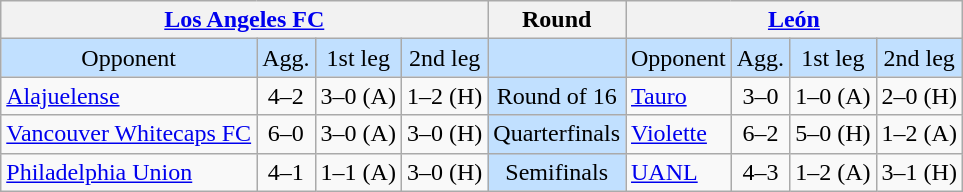<table class="wikitable" style="text-align:center">
<tr>
<th colspan="4"> <a href='#'>Los Angeles FC</a></th>
<th>Round</th>
<th colspan="4"> <a href='#'>León</a></th>
</tr>
<tr style="background:#C1E0FF">
<td>Opponent</td>
<td>Agg.</td>
<td>1st leg</td>
<td>2nd leg</td>
<td> </td>
<td>Opponent</td>
<td>Agg.</td>
<td>1st leg</td>
<td>2nd leg</td>
</tr>
<tr>
<td style="text-align:left"> <a href='#'>Alajuelense</a></td>
<td>4–2</td>
<td>3–0 (A)</td>
<td>1–2 (H)</td>
<td style="background:#C1E0FF">Round of 16</td>
<td style="text-align:left"> <a href='#'>Tauro</a></td>
<td>3–0</td>
<td>1–0 (A)</td>
<td>2–0 (H)</td>
</tr>
<tr>
<td style="text-align:left"> <a href='#'>Vancouver Whitecaps FC</a></td>
<td>6–0</td>
<td>3–0 (A)</td>
<td>3–0 (H)</td>
<td style="background:#C1E0FF">Quarterfinals</td>
<td style="text-align:left"> <a href='#'>Violette</a></td>
<td>6–2</td>
<td>5–0 (H)</td>
<td>1–2 (A)</td>
</tr>
<tr>
<td style="text-align:left"> <a href='#'>Philadelphia Union</a></td>
<td>4–1</td>
<td>1–1 (A)</td>
<td>3–0 (H)</td>
<td style="background:#C1E0FF">Semifinals</td>
<td style="text-align:left"> <a href='#'>UANL</a></td>
<td>4–3</td>
<td>1–2 (A)</td>
<td>3–1 (H)</td>
</tr>
</table>
